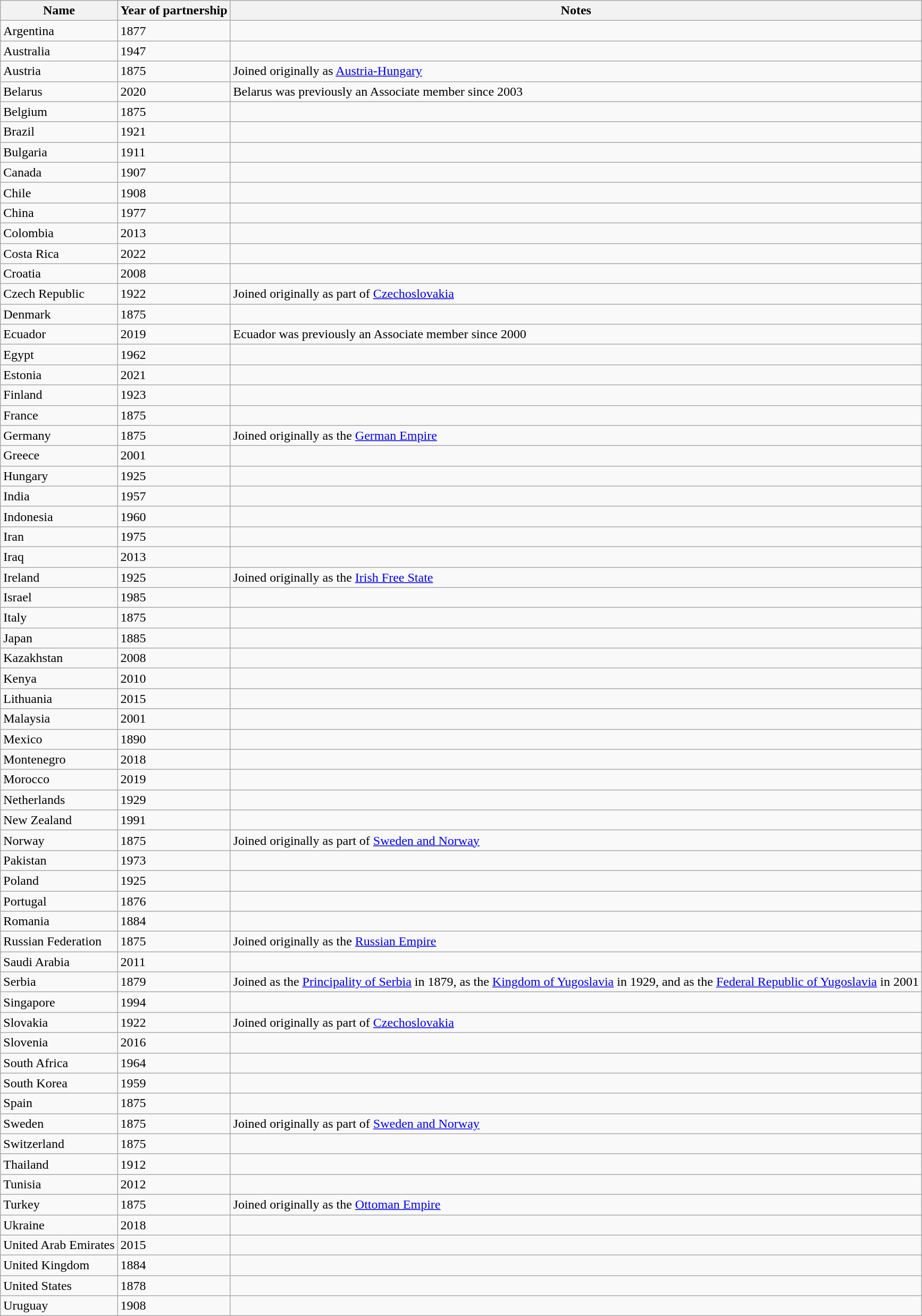<table class="wikitable sortable">
<tr>
<th>Name</th>
<th>Year of partnership</th>
<th>Notes</th>
</tr>
<tr>
<td>Argentina</td>
<td>1877</td>
<td></td>
</tr>
<tr>
<td>Australia</td>
<td>1947</td>
<td></td>
</tr>
<tr>
<td>Austria</td>
<td>1875</td>
<td>Joined originally as <a href='#'>Austria-Hungary</a></td>
</tr>
<tr>
<td>Belarus</td>
<td>2020</td>
<td>Belarus was previously an Associate member since 2003</td>
</tr>
<tr>
<td>Belgium</td>
<td>1875</td>
<td></td>
</tr>
<tr>
<td>Brazil</td>
<td>1921</td>
<td></td>
</tr>
<tr>
<td>Bulgaria</td>
<td>1911</td>
<td></td>
</tr>
<tr>
<td>Canada</td>
<td>1907</td>
<td></td>
</tr>
<tr>
<td>Chile</td>
<td>1908</td>
<td></td>
</tr>
<tr>
<td>China</td>
<td>1977</td>
<td></td>
</tr>
<tr>
<td>Colombia</td>
<td>2013</td>
<td></td>
</tr>
<tr>
<td>Costa Rica</td>
<td>2022</td>
<td></td>
</tr>
<tr>
<td>Croatia</td>
<td>2008</td>
<td></td>
</tr>
<tr>
<td>Czech Republic</td>
<td>1922</td>
<td>Joined originally as part of <a href='#'>Czechoslovakia</a></td>
</tr>
<tr>
<td>Denmark</td>
<td>1875</td>
<td></td>
</tr>
<tr>
<td>Ecuador</td>
<td>2019</td>
<td>Ecuador was previously an Associate member since 2000</td>
</tr>
<tr>
<td>Egypt</td>
<td>1962</td>
<td></td>
</tr>
<tr>
<td>Estonia</td>
<td>2021</td>
<td></td>
</tr>
<tr>
<td>Finland</td>
<td>1923</td>
<td></td>
</tr>
<tr>
<td>France</td>
<td>1875</td>
<td></td>
</tr>
<tr>
<td>Germany</td>
<td>1875</td>
<td>Joined originally as the <a href='#'>German Empire</a></td>
</tr>
<tr>
<td>Greece</td>
<td>2001</td>
<td></td>
</tr>
<tr>
<td>Hungary</td>
<td>1925</td>
<td></td>
</tr>
<tr>
<td>India</td>
<td>1957</td>
<td></td>
</tr>
<tr>
<td>Indonesia</td>
<td>1960</td>
<td></td>
</tr>
<tr>
<td>Iran</td>
<td>1975</td>
<td></td>
</tr>
<tr>
<td>Iraq</td>
<td>2013</td>
<td></td>
</tr>
<tr>
<td>Ireland</td>
<td>1925</td>
<td>Joined originally as the <a href='#'>Irish Free State</a></td>
</tr>
<tr>
<td>Israel</td>
<td>1985</td>
<td></td>
</tr>
<tr>
<td>Italy</td>
<td>1875</td>
<td></td>
</tr>
<tr>
<td>Japan</td>
<td>1885</td>
<td></td>
</tr>
<tr>
<td>Kazakhstan</td>
<td>2008</td>
<td></td>
</tr>
<tr>
<td>Kenya</td>
<td>2010</td>
<td></td>
</tr>
<tr>
<td>Lithuania</td>
<td>2015</td>
<td></td>
</tr>
<tr>
<td>Malaysia</td>
<td>2001</td>
<td></td>
</tr>
<tr>
<td>Mexico</td>
<td>1890</td>
<td></td>
</tr>
<tr>
<td>Montenegro</td>
<td>2018</td>
<td></td>
</tr>
<tr>
<td>Morocco</td>
<td>2019</td>
<td></td>
</tr>
<tr>
<td>Netherlands</td>
<td>1929</td>
<td></td>
</tr>
<tr>
<td>New Zealand</td>
<td>1991</td>
<td></td>
</tr>
<tr>
<td>Norway</td>
<td>1875</td>
<td>Joined originally as part of <a href='#'>Sweden and Norway</a></td>
</tr>
<tr>
<td>Pakistan</td>
<td>1973</td>
<td></td>
</tr>
<tr>
<td>Poland</td>
<td>1925</td>
<td></td>
</tr>
<tr>
<td>Portugal</td>
<td>1876</td>
<td></td>
</tr>
<tr>
<td>Romania</td>
<td>1884</td>
<td></td>
</tr>
<tr>
<td>Russian Federation</td>
<td>1875</td>
<td>Joined originally as the <a href='#'>Russian Empire</a></td>
</tr>
<tr>
<td>Saudi Arabia</td>
<td>2011</td>
<td></td>
</tr>
<tr>
<td>Serbia</td>
<td>1879</td>
<td>Joined as the <a href='#'>Principality of Serbia</a> in 1879, as the <a href='#'>Kingdom of Yugoslavia</a> in 1929, and as the <a href='#'>Federal Republic of Yugoslavia</a> in 2001</td>
</tr>
<tr>
<td>Singapore</td>
<td>1994</td>
<td></td>
</tr>
<tr>
<td>Slovakia</td>
<td>1922</td>
<td>Joined originally as part of <a href='#'>Czechoslovakia</a></td>
</tr>
<tr>
<td>Slovenia</td>
<td>2016</td>
<td></td>
</tr>
<tr>
<td>South Africa</td>
<td>1964</td>
<td></td>
</tr>
<tr>
<td>South Korea</td>
<td>1959</td>
<td></td>
</tr>
<tr>
<td>Spain</td>
<td>1875</td>
<td></td>
</tr>
<tr>
<td>Sweden</td>
<td>1875</td>
<td>Joined originally as part of <a href='#'>Sweden and Norway</a></td>
</tr>
<tr>
<td>Switzerland</td>
<td>1875</td>
<td></td>
</tr>
<tr>
<td>Thailand</td>
<td>1912</td>
<td></td>
</tr>
<tr>
<td>Tunisia</td>
<td>2012</td>
<td></td>
</tr>
<tr>
<td>Turkey</td>
<td>1875</td>
<td>Joined originally as the <a href='#'>Ottoman Empire</a></td>
</tr>
<tr>
<td>Ukraine</td>
<td>2018</td>
<td></td>
</tr>
<tr>
<td>United Arab Emirates</td>
<td>2015</td>
<td></td>
</tr>
<tr>
<td>United Kingdom</td>
<td>1884</td>
<td></td>
</tr>
<tr>
<td>United States</td>
<td>1878</td>
<td></td>
</tr>
<tr>
<td>Uruguay</td>
<td>1908</td>
<td></td>
</tr>
</table>
